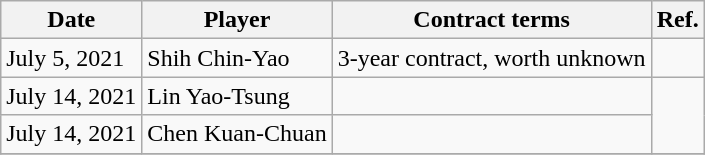<table class="wikitable">
<tr>
<th>Date</th>
<th>Player</th>
<th>Contract terms</th>
<th>Ref.</th>
</tr>
<tr>
<td>July 5, 2021</td>
<td>Shih Chin-Yao</td>
<td>3-year contract, worth unknown</td>
<td></td>
</tr>
<tr>
<td>July 14, 2021</td>
<td>Lin Yao-Tsung</td>
<td></td>
<td rowspan=2></td>
</tr>
<tr>
<td>July 14, 2021</td>
<td>Chen Kuan-Chuan</td>
<td></td>
</tr>
<tr>
</tr>
</table>
